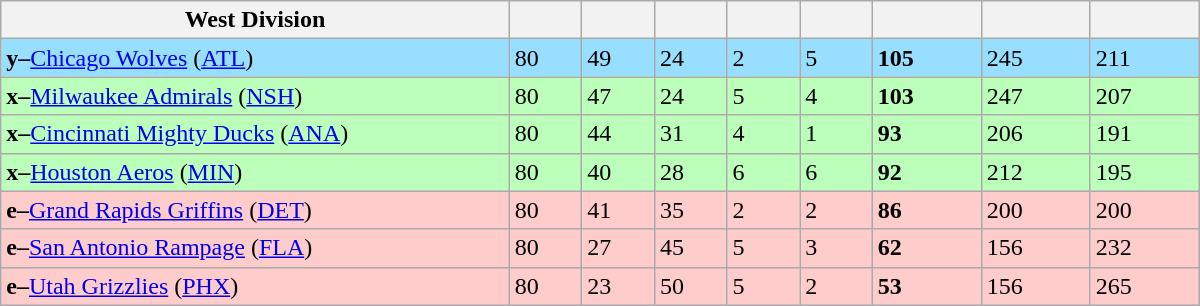<table class="wikitable" style="width:50em">
<tr>
<th width="35%">West Division</th>
<th width="5%"></th>
<th width="5%"></th>
<th width="5%"></th>
<th width="5%"></th>
<th width="5%"></th>
<th width="7.5%"></th>
<th width="7.5%"></th>
<th width="7.5%"></th>
</tr>
<tr bgcolor="#97DEFF">
<td><strong>y–</strong><a href='#'>Chicago Wolves</a> (<a href='#'>ATL</a>)</td>
<td>80</td>
<td>49</td>
<td>24</td>
<td>2</td>
<td>5</td>
<td><strong>105</strong></td>
<td>245</td>
<td>211</td>
</tr>
<tr bgcolor="#bbffbb">
<td><strong>x–</strong><a href='#'>Milwaukee Admirals</a> (<a href='#'>NSH</a>)</td>
<td>80</td>
<td>47</td>
<td>24</td>
<td>5</td>
<td>4</td>
<td><strong>103</strong></td>
<td>247</td>
<td>207</td>
</tr>
<tr bgcolor="#bbffbb">
<td><strong>x–</strong><a href='#'>Cincinnati Mighty Ducks</a> (<a href='#'>ANA</a>)</td>
<td>80</td>
<td>44</td>
<td>31</td>
<td>4</td>
<td>1</td>
<td><strong>93</strong></td>
<td>206</td>
<td>191</td>
</tr>
<tr bgcolor="#bbffbb">
<td><strong>x–</strong><a href='#'>Houston Aeros</a> (<a href='#'>MIN</a>)</td>
<td>80</td>
<td>40</td>
<td>28</td>
<td>6</td>
<td>6</td>
<td><strong>92</strong></td>
<td>212</td>
<td>195</td>
</tr>
<tr bgcolor="#ffcccc">
<td><strong>e–</strong><a href='#'>Grand Rapids Griffins</a> (<a href='#'>DET</a>)</td>
<td>80</td>
<td>41</td>
<td>35</td>
<td>2</td>
<td>2</td>
<td><strong>86</strong></td>
<td>200</td>
<td>200</td>
</tr>
<tr bgcolor="#ffcccc">
<td><strong>e–</strong><a href='#'>San Antonio Rampage</a> (<a href='#'>FLA</a>)</td>
<td>80</td>
<td>27</td>
<td>45</td>
<td>5</td>
<td>3</td>
<td><strong>62</strong></td>
<td>156</td>
<td>232</td>
</tr>
<tr bgcolor="#ffcccc">
<td><strong>e–</strong><a href='#'>Utah Grizzlies</a> (<a href='#'>PHX</a>)</td>
<td>80</td>
<td>23</td>
<td>50</td>
<td>5</td>
<td>2</td>
<td><strong>53</strong></td>
<td>156</td>
<td>265</td>
</tr>
</table>
